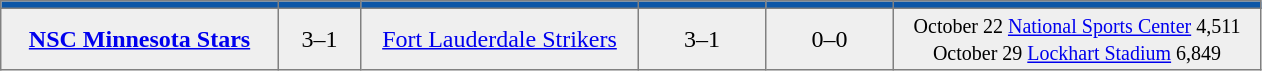<table style=border-collapse:collapse border=1 cellspacing=0 cellpadding=2>
<tr style="text-align:center; background:#0d56a6;">
<th width=180></th>
<th width=50></th>
<th width=180></th>
<th width=80></th>
<th width=80></th>
<td width=240></td>
</tr>
<tr style="text-align:center; background:#efefef;">
<td align=center><strong><a href='#'>NSC Minnesota Stars</a></strong></td>
<td>3–1</td>
<td align=center><a href='#'>Fort Lauderdale Strikers</a></td>
<td>3–1</td>
<td>0–0</td>
<td><small>October 22 <a href='#'>National Sports Center</a> 4,511<br>October 29 <a href='#'>Lockhart Stadium</a> 6,849</small></td>
</tr>
</table>
